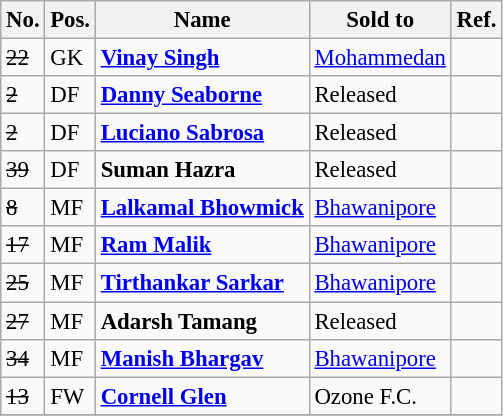<table class="wikitable" style="text-align:left; font-size:95%">
<tr>
<th>No.</th>
<th>Pos.</th>
<th>Name</th>
<th>Sold to</th>
<th>Ref.</th>
</tr>
<tr>
<td><s>22</s></td>
<td>GK</td>
<td scope="row"> <strong><a href='#'>Vinay Singh</a></strong></td>
<td> <a href='#'>Mohammedan</a></td>
<td></td>
</tr>
<tr>
<td><s>2</s></td>
<td>DF</td>
<td scope="row"> <strong><a href='#'>Danny Seaborne</a></strong></td>
<td>Released</td>
<td></td>
</tr>
<tr>
<td><s>2</s></td>
<td>DF</td>
<td scope="row"> <strong><a href='#'>Luciano Sabrosa</a></strong></td>
<td>Released</td>
<td></td>
</tr>
<tr>
<td><s>39</s></td>
<td>DF</td>
<td scope="row"> <strong>Suman Hazra</strong></td>
<td>Released</td>
<td></td>
</tr>
<tr>
<td><s>8</s></td>
<td>MF</td>
<td scope="row"> <strong><a href='#'>Lalkamal Bhowmick</a></strong></td>
<td> <a href='#'>Bhawanipore</a></td>
<td></td>
</tr>
<tr>
<td><s>17</s></td>
<td>MF</td>
<td scope="row"> <strong><a href='#'>Ram Malik</a></strong></td>
<td> <a href='#'>Bhawanipore</a></td>
<td></td>
</tr>
<tr>
<td><s>25</s></td>
<td>MF</td>
<td scope="row"> <strong><a href='#'>Tirthankar Sarkar</a></strong></td>
<td> <a href='#'>Bhawanipore</a></td>
<td></td>
</tr>
<tr>
<td><s>27</s></td>
<td>MF</td>
<td scope="row"> <strong>Adarsh Tamang</strong></td>
<td>Released</td>
<td></td>
</tr>
<tr>
<td><s>34</s></td>
<td>MF</td>
<td scope="row"> <strong><a href='#'>Manish Bhargav</a></strong></td>
<td> <a href='#'>Bhawanipore</a></td>
<td></td>
</tr>
<tr>
<td><s>13</s></td>
<td>FW</td>
<td scope="row"> <strong><a href='#'>Cornell Glen</a></strong></td>
<td> Ozone F.C.</td>
<td></td>
</tr>
<tr>
</tr>
</table>
